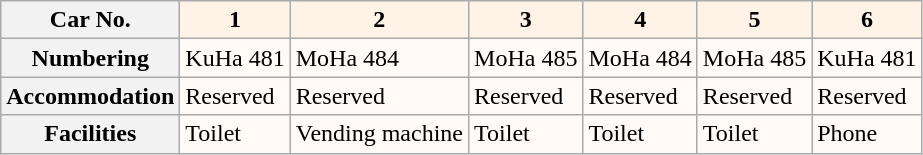<table class="wikitable">
<tr>
<th>Car No.</th>
<th style="background: #FFF2E6">1</th>
<th style="background: #FFF2E6">2</th>
<th style="background: #FFF2E6">3</th>
<th style="background: #FFF2E6">4</th>
<th style="background: #FFF2E6">5</th>
<th style="background: #FFF2E6">6</th>
</tr>
<tr>
<th>Numbering</th>
<td style="background: #FFFAF5">KuHa 481</td>
<td style="background: #FFFAF5">MoHa 484</td>
<td style="background: #FFFAF5">MoHa 485</td>
<td style="background: #FFFAF5">MoHa 484</td>
<td style="background: #FFFAF5">MoHa 485</td>
<td style="background: #FFFAF5">KuHa 481</td>
</tr>
<tr>
<th>Accommodation</th>
<td style="background: #FFFAF5"> Reserved</td>
<td style="background: #FFFAF5"> Reserved</td>
<td style="background: #FFFAF5"> Reserved</td>
<td style="background: #FFFAF5"> Reserved</td>
<td style="background: #FFFAF5"> Reserved</td>
<td style="background: #FFFAF5"> Reserved</td>
</tr>
<tr>
<th>Facilities</th>
<td style="background: #FFFAF5">Toilet</td>
<td style="background: #FFFAF5">Vending machine</td>
<td style="background: #FFFAF5">Toilet</td>
<td style="background: #FFFAF5">Toilet</td>
<td style="background: #FFFAF5">Toilet</td>
<td style="background: #FFFAF5">Phone</td>
</tr>
</table>
